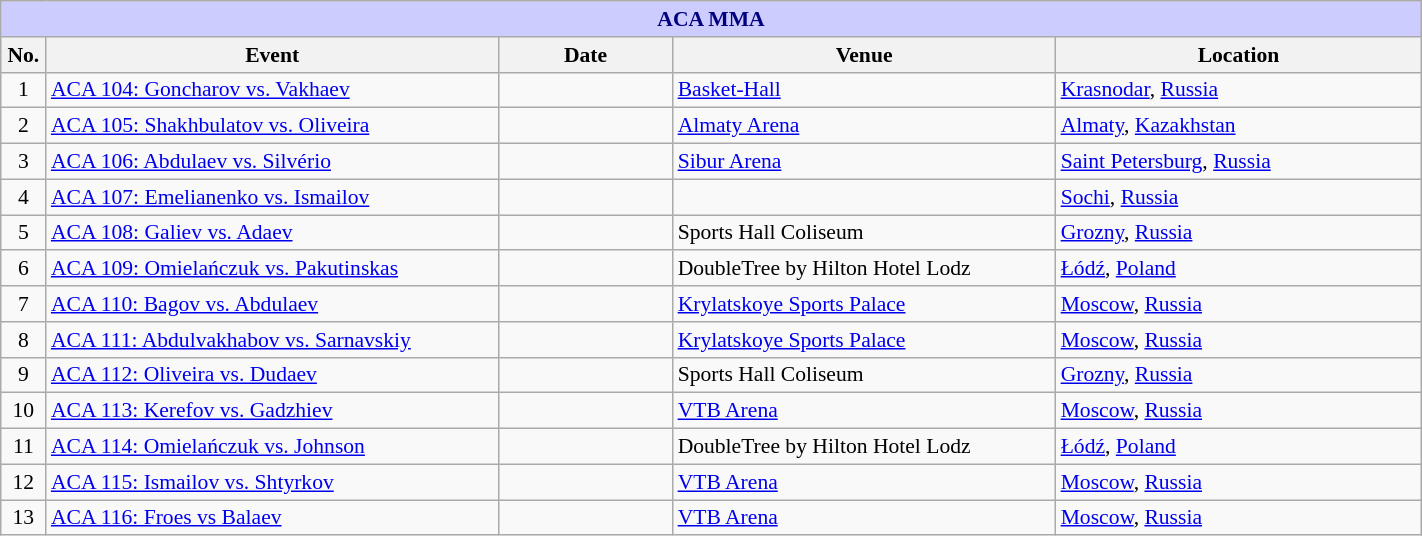<table class="wikitable" style="width:75%; font-size:90%;">
<tr>
<th colspan="8" style="background-color: #ccf; color: #000080; text-align: center;"><strong>ACA MMA</strong></th>
</tr>
<tr>
<th style= width:1%;">No.</th>
<th style= width:26%;">Event</th>
<th style= width:10%;">Date</th>
<th style= width:22%;">Venue</th>
<th style= width:21%;">Location</th>
</tr>
<tr>
<td align=center>1</td>
<td><a href='#'>ACA 104: Goncharov vs. Vakhaev</a></td>
<td></td>
<td><a href='#'>Basket-Hall</a></td>
<td> <a href='#'>Krasnodar</a>, <a href='#'>Russia</a></td>
</tr>
<tr>
<td align=center>2</td>
<td><a href='#'>ACA 105: Shakhbulatov vs. Oliveira</a></td>
<td></td>
<td><a href='#'>Almaty Arena</a></td>
<td> <a href='#'>Almaty</a>, <a href='#'>Kazakhstan</a></td>
</tr>
<tr>
<td align=center>3</td>
<td><a href='#'>ACA 106: Abdulaev vs. Silvério</a></td>
<td></td>
<td><a href='#'>Sibur Arena</a></td>
<td> <a href='#'>Saint Petersburg</a>, <a href='#'>Russia</a></td>
</tr>
<tr>
<td align=center>4</td>
<td><a href='#'>ACA 107: Emelianenko vs. Ismailov</a></td>
<td></td>
<td></td>
<td> <a href='#'>Sochi</a>, <a href='#'>Russia</a></td>
</tr>
<tr>
<td align=center>5</td>
<td><a href='#'>ACA 108: Galiev vs. Adaev</a></td>
<td></td>
<td>Sports Hall Coliseum</td>
<td> <a href='#'>Grozny</a>, <a href='#'>Russia</a></td>
</tr>
<tr>
<td align=center>6</td>
<td><a href='#'>ACA 109: Omielańczuk vs. Pakutinskas</a></td>
<td></td>
<td>DoubleTree by Hilton Hotel Lodz</td>
<td> <a href='#'>Łódź</a>, <a href='#'>Poland</a></td>
</tr>
<tr>
<td align=center>7</td>
<td><a href='#'>ACA 110: Bagov vs. Abdulaev</a></td>
<td></td>
<td><a href='#'>Krylatskoye Sports Palace</a></td>
<td> <a href='#'>Moscow</a>, <a href='#'>Russia</a></td>
</tr>
<tr>
<td align=center>8</td>
<td><a href='#'>ACA 111: Abdulvakhabov vs. Sarnavskiy</a></td>
<td></td>
<td><a href='#'>Krylatskoye Sports Palace</a></td>
<td> <a href='#'>Moscow</a>, <a href='#'>Russia</a></td>
</tr>
<tr>
<td align=center>9</td>
<td><a href='#'>ACA 112: Oliveira vs. Dudaev</a></td>
<td></td>
<td>Sports Hall Coliseum</td>
<td> <a href='#'>Grozny</a>, <a href='#'>Russia</a></td>
</tr>
<tr>
<td align=center>10</td>
<td><a href='#'>ACA 113: Kerefov vs. Gadzhiev</a></td>
<td></td>
<td><a href='#'>VTB Arena</a></td>
<td> <a href='#'>Moscow</a>, <a href='#'>Russia</a></td>
</tr>
<tr>
<td align=center>11</td>
<td><a href='#'>ACA 114: Omielańczuk vs. Johnson</a></td>
<td></td>
<td>DoubleTree by Hilton Hotel Lodz</td>
<td> <a href='#'>Łódź</a>, <a href='#'>Poland</a></td>
</tr>
<tr>
<td align=center>12</td>
<td><a href='#'>ACA 115: Ismailov vs. Shtyrkov</a></td>
<td></td>
<td><a href='#'>VTB Arena</a></td>
<td> <a href='#'>Moscow</a>, <a href='#'>Russia</a></td>
</tr>
<tr>
<td align=center>13</td>
<td><a href='#'>ACA 116: Froes vs Balaev</a></td>
<td></td>
<td><a href='#'>VTB Arena</a></td>
<td> <a href='#'>Moscow</a>, <a href='#'>Russia</a></td>
</tr>
</table>
